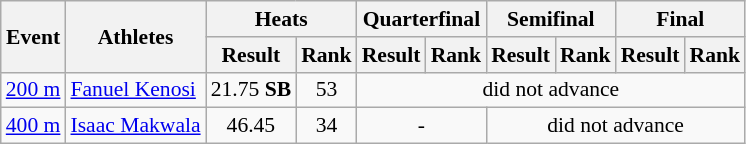<table class="wikitable" border="1" style="font-size:90%">
<tr>
<th rowspan="2">Event</th>
<th rowspan="2">Athletes</th>
<th colspan="2">Heats</th>
<th colspan="2">Quarterfinal</th>
<th colspan="2">Semifinal</th>
<th colspan="2">Final</th>
</tr>
<tr>
<th>Result</th>
<th>Rank</th>
<th>Result</th>
<th>Rank</th>
<th>Result</th>
<th>Rank</th>
<th>Result</th>
<th>Rank</th>
</tr>
<tr>
<td><a href='#'>200 m</a></td>
<td><a href='#'>Fanuel Kenosi</a></td>
<td align=center>21.75 <strong>SB</strong></td>
<td align=center>53</td>
<td align=center colspan=6>did not advance</td>
</tr>
<tr>
<td><a href='#'>400 m</a></td>
<td><a href='#'>Isaac Makwala</a></td>
<td align=center>46.45</td>
<td align=center>34</td>
<td align=center colspan=2>-</td>
<td align=center colspan=4>did not advance</td>
</tr>
</table>
